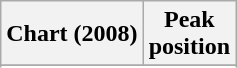<table class="wikitable sortable">
<tr>
<th>Chart (2008)</th>
<th>Peak<br>position</th>
</tr>
<tr>
</tr>
<tr>
</tr>
</table>
